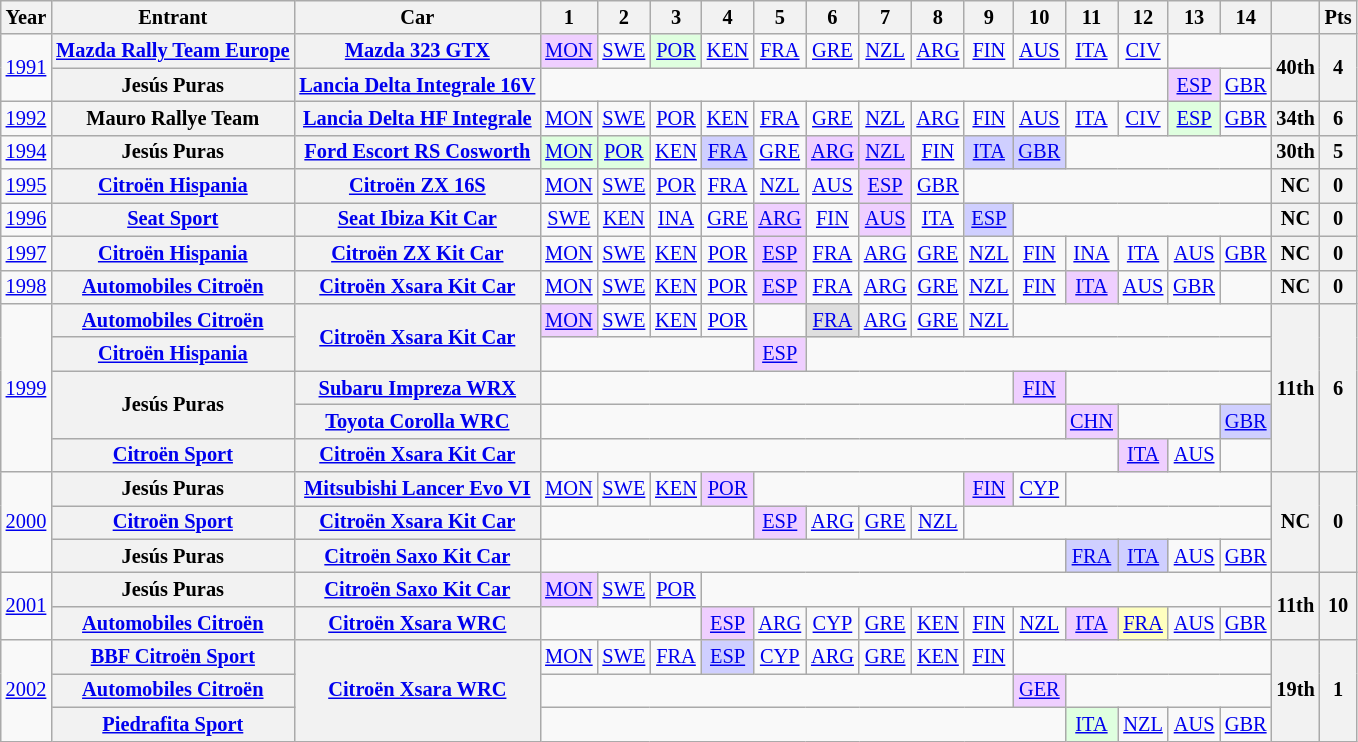<table class="wikitable" style="text-align:center; font-size:85%">
<tr>
<th>Year</th>
<th>Entrant</th>
<th>Car</th>
<th>1</th>
<th>2</th>
<th>3</th>
<th>4</th>
<th>5</th>
<th>6</th>
<th>7</th>
<th>8</th>
<th>9</th>
<th>10</th>
<th>11</th>
<th>12</th>
<th>13</th>
<th>14</th>
<th></th>
<th>Pts</th>
</tr>
<tr>
<td rowspan=2><a href='#'>1991</a></td>
<th nowrap><a href='#'>Mazda Rally Team Europe</a></th>
<th nowrap><a href='#'>Mazda 323 GTX</a></th>
<td style="background:#EFCFFF;"><a href='#'>MON</a><br></td>
<td><a href='#'>SWE</a></td>
<td style="background:#DFFFDF;"><a href='#'>POR</a><br></td>
<td><a href='#'>KEN</a></td>
<td><a href='#'>FRA</a></td>
<td><a href='#'>GRE</a></td>
<td><a href='#'>NZL</a></td>
<td><a href='#'>ARG</a></td>
<td><a href='#'>FIN</a></td>
<td><a href='#'>AUS</a></td>
<td><a href='#'>ITA</a></td>
<td><a href='#'>CIV</a></td>
<td colspan=2></td>
<th rowspan=2>40th</th>
<th rowspan=2>4</th>
</tr>
<tr>
<th nowrap>Jesús Puras</th>
<th nowrap><a href='#'>Lancia Delta Integrale 16V</a></th>
<td colspan=12></td>
<td style="background:#EFCFFF;"><a href='#'>ESP</a><br></td>
<td><a href='#'>GBR</a></td>
</tr>
<tr>
<td><a href='#'>1992</a></td>
<th nowrap>Mauro Rallye Team</th>
<th nowrap><a href='#'>Lancia Delta HF Integrale</a></th>
<td><a href='#'>MON</a></td>
<td><a href='#'>SWE</a></td>
<td><a href='#'>POR</a></td>
<td><a href='#'>KEN</a></td>
<td><a href='#'>FRA</a></td>
<td><a href='#'>GRE</a></td>
<td><a href='#'>NZL</a></td>
<td><a href='#'>ARG</a></td>
<td><a href='#'>FIN</a></td>
<td><a href='#'>AUS</a></td>
<td><a href='#'>ITA</a></td>
<td><a href='#'>CIV</a></td>
<td style="background:#DFFFDF;"><a href='#'>ESP</a><br></td>
<td><a href='#'>GBR</a></td>
<th>34th</th>
<th>6</th>
</tr>
<tr>
<td><a href='#'>1994</a></td>
<th nowrap>Jesús Puras</th>
<th nowrap><a href='#'>Ford Escort RS Cosworth</a></th>
<td style="background:#DFFFDF;"><a href='#'>MON</a><br></td>
<td style="background:#DFFFDF;"><a href='#'>POR</a><br></td>
<td><a href='#'>KEN</a></td>
<td style="background:#CFCFFF;"><a href='#'>FRA</a><br></td>
<td><a href='#'>GRE</a></td>
<td style="background:#EFCFFF;"><a href='#'>ARG</a><br></td>
<td style="background:#EFCFFF;"><a href='#'>NZL</a><br></td>
<td><a href='#'>FIN</a></td>
<td style="background:#CFCFFF;"><a href='#'>ITA</a><br></td>
<td style="background:#CFCFFF;"><a href='#'>GBR</a><br></td>
<td colspan=4></td>
<th>30th</th>
<th>5</th>
</tr>
<tr>
<td><a href='#'>1995</a></td>
<th nowrap><a href='#'>Citroën Hispania</a></th>
<th nowrap><a href='#'>Citroën ZX 16S</a></th>
<td><a href='#'>MON</a></td>
<td><a href='#'>SWE</a></td>
<td><a href='#'>POR</a></td>
<td><a href='#'>FRA</a></td>
<td><a href='#'>NZL</a></td>
<td><a href='#'>AUS</a></td>
<td style="background:#EFCFFF;"><a href='#'>ESP</a><br></td>
<td><a href='#'>GBR</a></td>
<td colspan=6></td>
<th>NC</th>
<th>0</th>
</tr>
<tr>
<td><a href='#'>1996</a></td>
<th nowrap><a href='#'>Seat Sport</a></th>
<th nowrap><a href='#'>Seat Ibiza Kit Car</a></th>
<td><a href='#'>SWE</a></td>
<td><a href='#'>KEN</a></td>
<td><a href='#'>INA</a></td>
<td><a href='#'>GRE</a></td>
<td style="background:#EFCFFF;"><a href='#'>ARG</a><br></td>
<td><a href='#'>FIN</a></td>
<td style="background:#EFCFFF;"><a href='#'>AUS</a><br></td>
<td><a href='#'>ITA</a></td>
<td style="background:#CFCFFF;"><a href='#'>ESP</a><br></td>
<td colspan=5></td>
<th>NC</th>
<th>0</th>
</tr>
<tr>
<td><a href='#'>1997</a></td>
<th nowrap><a href='#'>Citroën Hispania</a></th>
<th nowrap><a href='#'>Citroën ZX Kit Car</a></th>
<td><a href='#'>MON</a></td>
<td><a href='#'>SWE</a></td>
<td><a href='#'>KEN</a></td>
<td><a href='#'>POR</a></td>
<td style="background:#EFCFFF;"><a href='#'>ESP</a><br></td>
<td><a href='#'>FRA</a></td>
<td><a href='#'>ARG</a></td>
<td><a href='#'>GRE</a></td>
<td><a href='#'>NZL</a></td>
<td><a href='#'>FIN</a></td>
<td><a href='#'>INA</a></td>
<td><a href='#'>ITA</a></td>
<td><a href='#'>AUS</a></td>
<td><a href='#'>GBR</a></td>
<th>NC</th>
<th>0</th>
</tr>
<tr>
<td><a href='#'>1998</a></td>
<th nowrap><a href='#'>Automobiles Citroën</a></th>
<th nowrap><a href='#'>Citroën Xsara Kit Car</a></th>
<td><a href='#'>MON</a></td>
<td><a href='#'>SWE</a></td>
<td><a href='#'>KEN</a></td>
<td><a href='#'>POR</a></td>
<td style="background:#EFCFFF;"><a href='#'>ESP</a><br></td>
<td><a href='#'>FRA</a></td>
<td><a href='#'>ARG</a></td>
<td><a href='#'>GRE</a></td>
<td><a href='#'>NZL</a></td>
<td><a href='#'>FIN</a></td>
<td style="background:#EFCFFF;"><a href='#'>ITA</a><br></td>
<td><a href='#'>AUS</a></td>
<td><a href='#'>GBR</a></td>
<td></td>
<th>NC</th>
<th>0</th>
</tr>
<tr>
<td rowspan=5><a href='#'>1999</a></td>
<th nowrap><a href='#'>Automobiles Citroën</a></th>
<th rowspan=2 nowrap><a href='#'>Citroën Xsara Kit Car</a></th>
<td style="background:#EFCFFF;"><a href='#'>MON</a><br></td>
<td><a href='#'>SWE</a></td>
<td><a href='#'>KEN</a></td>
<td><a href='#'>POR</a></td>
<td></td>
<td style="background:#DFDFDF;"><a href='#'>FRA</a><br></td>
<td><a href='#'>ARG</a></td>
<td><a href='#'>GRE</a></td>
<td><a href='#'>NZL</a></td>
<td colspan=5></td>
<th rowspan=5>11th</th>
<th rowspan=5>6</th>
</tr>
<tr>
<th nowrap><a href='#'>Citroën Hispania</a></th>
<td colspan=4></td>
<td style="background:#EFCFFF;"><a href='#'>ESP</a><br></td>
<td colspan=9></td>
</tr>
<tr>
<th rowspan=2 nowrap>Jesús Puras</th>
<th nowrap><a href='#'>Subaru Impreza WRX</a></th>
<td colspan=9></td>
<td style="background:#EFCFFF;"><a href='#'>FIN</a><br></td>
<td colspan=4></td>
</tr>
<tr>
<th nowrap><a href='#'>Toyota Corolla WRC</a></th>
<td colspan=10></td>
<td style="background:#EFCFFF;"><a href='#'>CHN</a><br></td>
<td colspan=2></td>
<td style="background:#CFCFFF;"><a href='#'>GBR</a><br></td>
</tr>
<tr>
<th nowrap><a href='#'>Citroën Sport</a></th>
<th nowrap><a href='#'>Citroën Xsara Kit Car</a></th>
<td colspan=11></td>
<td style="background:#EFCFFF;"><a href='#'>ITA</a><br></td>
<td><a href='#'>AUS</a></td>
<td></td>
</tr>
<tr>
<td rowspan=3><a href='#'>2000</a></td>
<th nowrap>Jesús Puras</th>
<th nowrap><a href='#'>Mitsubishi Lancer Evo VI</a></th>
<td><a href='#'>MON</a></td>
<td><a href='#'>SWE</a></td>
<td><a href='#'>KEN</a></td>
<td style="background:#EFCFFF;"><a href='#'>POR</a><br></td>
<td colspan=4></td>
<td style="background:#EFCFFF;"><a href='#'>FIN</a><br></td>
<td><a href='#'>CYP</a></td>
<td colspan=4></td>
<th rowspan=3>NC</th>
<th rowspan=3>0</th>
</tr>
<tr>
<th nowrap><a href='#'>Citroën Sport</a></th>
<th nowrap><a href='#'>Citroën Xsara Kit Car</a></th>
<td colspan=4></td>
<td style="background:#EFCFFF;"><a href='#'>ESP</a><br></td>
<td><a href='#'>ARG</a></td>
<td><a href='#'>GRE</a></td>
<td><a href='#'>NZL</a></td>
<td colspan=6></td>
</tr>
<tr>
<th nowrap>Jesús Puras</th>
<th nowrap><a href='#'>Citroën Saxo Kit Car</a></th>
<td colspan=10></td>
<td style="background:#CFCFFF;"><a href='#'>FRA</a><br></td>
<td style="background:#CFCFFF;"><a href='#'>ITA</a><br></td>
<td><a href='#'>AUS</a></td>
<td><a href='#'>GBR</a></td>
</tr>
<tr>
<td rowspan=2><a href='#'>2001</a></td>
<th nowrap>Jesús Puras</th>
<th nowrap><a href='#'>Citroën Saxo Kit Car</a></th>
<td style="background:#EFCFFF;"><a href='#'>MON</a><br></td>
<td><a href='#'>SWE</a></td>
<td><a href='#'>POR</a></td>
<td colspan=11></td>
<th rowspan=2>11th</th>
<th rowspan=2>10</th>
</tr>
<tr>
<th nowrap><a href='#'>Automobiles Citroën</a></th>
<th nowrap><a href='#'>Citroën Xsara WRC</a></th>
<td colspan=3></td>
<td style="background:#EFCFFF;"><a href='#'>ESP</a><br></td>
<td><a href='#'>ARG</a></td>
<td><a href='#'>CYP</a></td>
<td><a href='#'>GRE</a></td>
<td><a href='#'>KEN</a></td>
<td><a href='#'>FIN</a></td>
<td><a href='#'>NZL</a></td>
<td style="background:#EFCFFF;"><a href='#'>ITA</a><br></td>
<td style="background:#FFFFBF;"><a href='#'>FRA</a><br></td>
<td><a href='#'>AUS</a></td>
<td><a href='#'>GBR</a></td>
</tr>
<tr>
<td rowspan=3><a href='#'>2002</a></td>
<th nowrap><a href='#'>BBF Citroën Sport</a></th>
<th rowspan=3 nowrap><a href='#'>Citroën Xsara WRC</a></th>
<td><a href='#'>MON</a></td>
<td><a href='#'>SWE</a></td>
<td><a href='#'>FRA</a></td>
<td style="background:#CFCFFF;"><a href='#'>ESP</a><br></td>
<td><a href='#'>CYP</a></td>
<td><a href='#'>ARG</a></td>
<td><a href='#'>GRE</a></td>
<td><a href='#'>KEN</a></td>
<td><a href='#'>FIN</a></td>
<td colspan=5></td>
<th rowspan=3>19th</th>
<th rowspan=3>1</th>
</tr>
<tr>
<th nowrap><a href='#'>Automobiles Citroën</a></th>
<td colspan=9></td>
<td style="background:#EFCFFF;"><a href='#'>GER</a><br></td>
<td colspan=4></td>
</tr>
<tr>
<th nowrap><a href='#'>Piedrafita Sport</a></th>
<td colspan=10></td>
<td style="background:#DFFFDF;"><a href='#'>ITA</a><br></td>
<td><a href='#'>NZL</a></td>
<td><a href='#'>AUS</a></td>
<td><a href='#'>GBR</a></td>
</tr>
</table>
